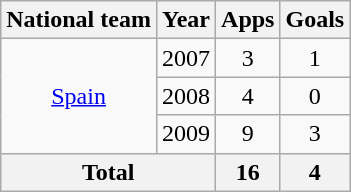<table class="wikitable" style="text-align:center">
<tr>
<th>National team</th>
<th>Year</th>
<th>Apps</th>
<th>Goals</th>
</tr>
<tr>
<td rowspan="3"><a href='#'>Spain</a></td>
<td>2007</td>
<td>3</td>
<td>1</td>
</tr>
<tr>
<td>2008</td>
<td>4</td>
<td>0</td>
</tr>
<tr>
<td>2009</td>
<td>9</td>
<td>3</td>
</tr>
<tr>
<th colspan="2">Total</th>
<th>16</th>
<th>4</th>
</tr>
</table>
